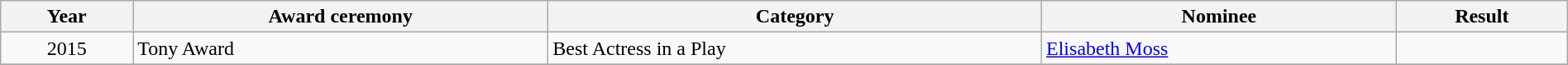<table class=wikitable width=100%>
<tr>
<th scope=col>Year</th>
<th scope=col>Award ceremony</th>
<th scope=col>Category</th>
<th scope=col>Nominee</th>
<th scope=col>Result</th>
</tr>
<tr>
<td align="center">2015</td>
<td>Tony Award</td>
<td>Best Actress in a Play</td>
<td><a href='#'>Elisabeth Moss</a></td>
<td></td>
</tr>
<tr>
</tr>
</table>
